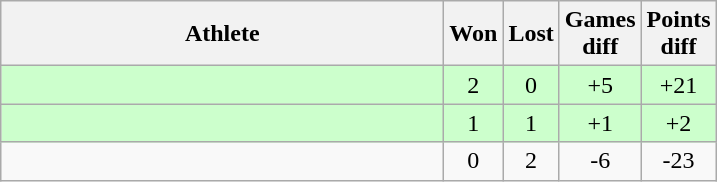<table class="wikitable">
<tr>
<th style="width:18em">Athlete</th>
<th>Won</th>
<th>Lost</th>
<th>Games<br>diff</th>
<th>Points<br>diff</th>
</tr>
<tr bgcolor="#ccffcc">
<td></td>
<td align="center">2</td>
<td align="center">0</td>
<td align="center">+5</td>
<td align="center">+21</td>
</tr>
<tr bgcolor="#ccffcc">
<td></td>
<td align="center">1</td>
<td align="center">1</td>
<td align="center">+1</td>
<td align="center">+2</td>
</tr>
<tr>
<td></td>
<td align="center">0</td>
<td align="center">2</td>
<td align="center">-6</td>
<td align="center">-23</td>
</tr>
</table>
